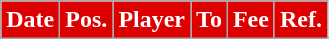<table class="wikitable plainrowheaders sortable">
<tr>
<th style="background:#DD0000;color:#fff;">Date</th>
<th style="background:#DD0000;color:#fff;">Pos.</th>
<th style="background:#DD0000;color:#fff;">Player</th>
<th style="background:#DD0000;color:#fff;">To</th>
<th style="background:#DD0000;color:#fff;">Fee</th>
<th style="background:#DD0000;color:#fff;">Ref.</th>
</tr>
</table>
